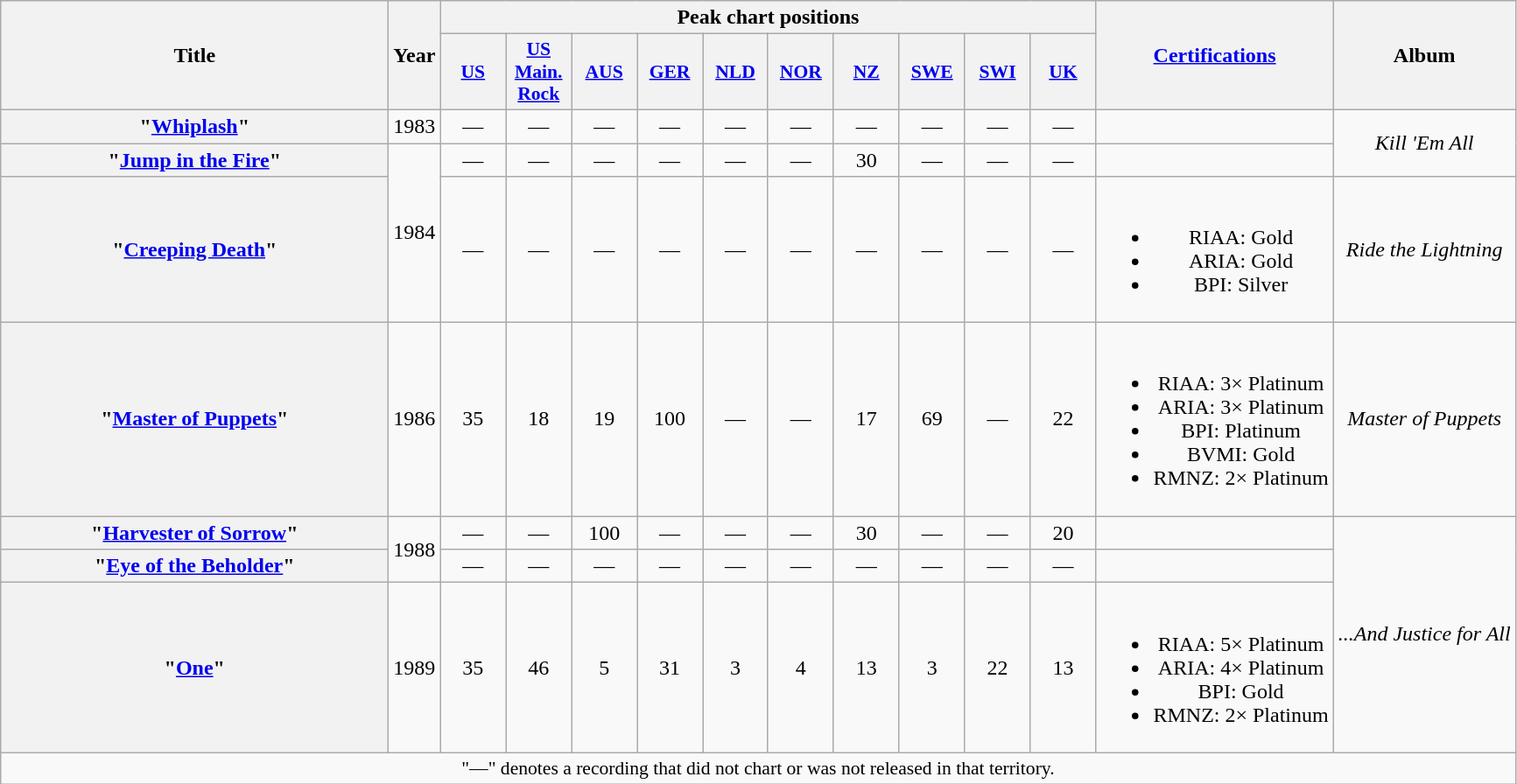<table class="wikitable plainrowheaders" style="text-align:center;">
<tr>
<th scope="col" rowspan="2" style="width:18em;">Title</th>
<th scope="col" rowspan="2">Year</th>
<th scope="col" colspan="10">Peak chart positions</th>
<th scope="col" rowspan="2"><a href='#'>Certifications</a></th>
<th scope="col" rowspan="2">Album</th>
</tr>
<tr>
<th scope="col" style="width:3em;font-size:90%;"><a href='#'>US</a><br></th>
<th scope="col" style="width:3em;font-size:90%;"><a href='#'>US<br>Main.<br>Rock</a><br></th>
<th scope="col" style="width:3em;font-size:90%;"><a href='#'>AUS</a><br></th>
<th scope="col" style="width:3em;font-size:90%;"><a href='#'>GER</a><br></th>
<th scope="col" style="width:3em;font-size:90%;"><a href='#'>NLD</a><br></th>
<th scope="col" style="width:3em;font-size:90%;"><a href='#'>NOR</a><br></th>
<th scope="col" style="width:3em;font-size:90%;"><a href='#'>NZ</a><br></th>
<th scope="col" style="width:3em;font-size:90%;"><a href='#'>SWE</a><br></th>
<th scope="col" style="width:3em;font-size:90%;"><a href='#'>SWI</a><br></th>
<th scope="col" style="width:3em;font-size:90%;"><a href='#'>UK</a><br></th>
</tr>
<tr>
<th scope="row">"<a href='#'>Whiplash</a>"</th>
<td>1983</td>
<td>—</td>
<td>—</td>
<td>—</td>
<td>—</td>
<td>—</td>
<td>—</td>
<td>—</td>
<td>—</td>
<td>—</td>
<td>—</td>
<td></td>
<td rowspan="2"><em>Kill 'Em All</em></td>
</tr>
<tr>
<th scope="row">"<a href='#'>Jump in the Fire</a>"</th>
<td rowspan="2">1984</td>
<td>—</td>
<td>—</td>
<td>—</td>
<td>—</td>
<td>—</td>
<td>—</td>
<td>30</td>
<td>—</td>
<td>—</td>
<td>—</td>
<td></td>
</tr>
<tr>
<th scope="row">"<a href='#'>Creeping Death</a>"</th>
<td>—</td>
<td>—</td>
<td>—</td>
<td>—</td>
<td>—</td>
<td>—</td>
<td>—</td>
<td>—</td>
<td>—</td>
<td>—</td>
<td><br><ul><li>RIAA: Gold</li><li>ARIA: Gold</li><li>BPI: Silver</li></ul></td>
<td><em>Ride the Lightning</em></td>
</tr>
<tr>
<th scope="row">"<a href='#'>Master of Puppets</a>"</th>
<td>1986</td>
<td>35</td>
<td>18</td>
<td>19</td>
<td>100</td>
<td>—</td>
<td>—</td>
<td>17</td>
<td>69</td>
<td>—</td>
<td>22</td>
<td><br><ul><li>RIAA: 3× Platinum</li><li>ARIA: 3× Platinum</li><li>BPI: Platinum</li><li>BVMI: Gold</li><li>RMNZ: 2× Platinum</li></ul></td>
<td><em>Master of Puppets</em></td>
</tr>
<tr>
<th scope="row">"<a href='#'>Harvester of Sorrow</a>"</th>
<td rowspan="2">1988</td>
<td>—</td>
<td>—</td>
<td>100</td>
<td>—</td>
<td>—</td>
<td>—</td>
<td>30</td>
<td>—</td>
<td>—</td>
<td>20</td>
<td></td>
<td rowspan="3"><em>...And Justice for All</em></td>
</tr>
<tr>
<th scope="row">"<a href='#'>Eye of the Beholder</a>"</th>
<td>—</td>
<td>—</td>
<td>—</td>
<td>—</td>
<td>—</td>
<td>—</td>
<td>—</td>
<td>—</td>
<td>—</td>
<td>—</td>
<td></td>
</tr>
<tr>
<th scope="row">"<a href='#'>One</a>"</th>
<td>1989</td>
<td>35</td>
<td>46</td>
<td>5</td>
<td>31</td>
<td>3</td>
<td>4</td>
<td>13</td>
<td>3</td>
<td>22</td>
<td>13</td>
<td><br><ul><li>RIAA: 5× Platinum</li><li>ARIA: 4× Platinum</li><li>BPI: Gold</li><li>RMNZ: 2× Platinum</li></ul></td>
</tr>
<tr>
<td colspan="15" style="font-size:90%">"—" denotes a recording that did not chart or was not released in that territory.</td>
</tr>
</table>
